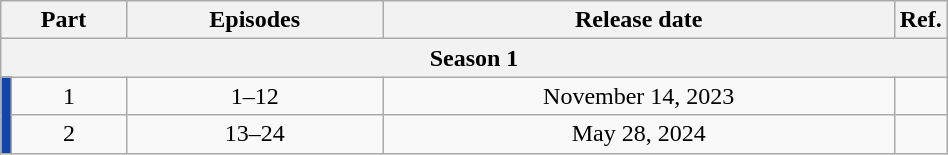<table class="wikitable" style="text-align: center; width: 50%;">
<tr>
<th colspan="2">Part</th>
<th>Episodes</th>
<th scope="column">Release date</th>
<th width="5%">Ref.</th>
</tr>
<tr>
<th colspan="7">Season 1</th>
</tr>
<tr>
<td rowspan="2" width="1%" style="background: #1046A9;"></td>
<td>1</td>
<td>1–12</td>
<td>November 14, 2023</td>
<td></td>
</tr>
<tr>
<td>2</td>
<td>13–24</td>
<td>May 28, 2024</td>
<td></td>
</tr>
</table>
